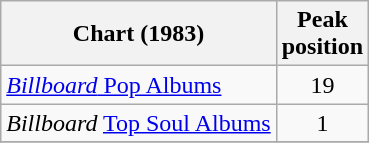<table class="wikitable">
<tr>
<th>Chart (1983)</th>
<th>Peak<br>position</th>
</tr>
<tr>
<td><a href='#'><em>Billboard</em> Pop Albums</a></td>
<td align=center>19</td>
</tr>
<tr>
<td><em>Billboard</em> <a href='#'>Top Soul Albums</a></td>
<td align=center>1</td>
</tr>
<tr>
</tr>
</table>
